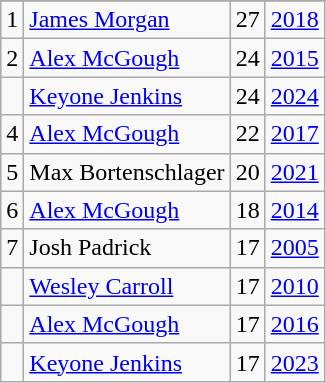<table class="wikitable">
<tr>
</tr>
<tr>
<td>1</td>
<td><a href='#'>James Morgan</a></td>
<td><abbr>27</abbr></td>
<td><a href='#'>2018</a></td>
</tr>
<tr>
<td>2</td>
<td><a href='#'>Alex McGough</a></td>
<td><abbr>24</abbr></td>
<td><a href='#'>2015</a></td>
</tr>
<tr>
<td></td>
<td><a href='#'>Keyone Jenkins</a></td>
<td><abbr>24</abbr></td>
<td><a href='#'>2024</a></td>
</tr>
<tr>
<td>4</td>
<td><a href='#'>Alex McGough</a></td>
<td><abbr>22</abbr></td>
<td><a href='#'>2017</a></td>
</tr>
<tr>
<td>5</td>
<td>Max Bortenschlager</td>
<td><abbr>20</abbr></td>
<td><a href='#'>2021</a></td>
</tr>
<tr>
<td>6</td>
<td><a href='#'>Alex McGough</a></td>
<td><abbr>18</abbr></td>
<td><a href='#'>2014</a></td>
</tr>
<tr>
<td>7</td>
<td>Josh Padrick</td>
<td><abbr>17</abbr></td>
<td><a href='#'>2005</a></td>
</tr>
<tr>
<td></td>
<td><a href='#'>Wesley Carroll</a></td>
<td><abbr>17</abbr></td>
<td><a href='#'>2010</a></td>
</tr>
<tr>
<td></td>
<td><a href='#'>Alex McGough</a></td>
<td><abbr>17</abbr></td>
<td><a href='#'>2016</a></td>
</tr>
<tr>
<td></td>
<td><a href='#'>Keyone Jenkins</a></td>
<td><abbr>17</abbr></td>
<td><a href='#'>2023</a></td>
</tr>
</table>
